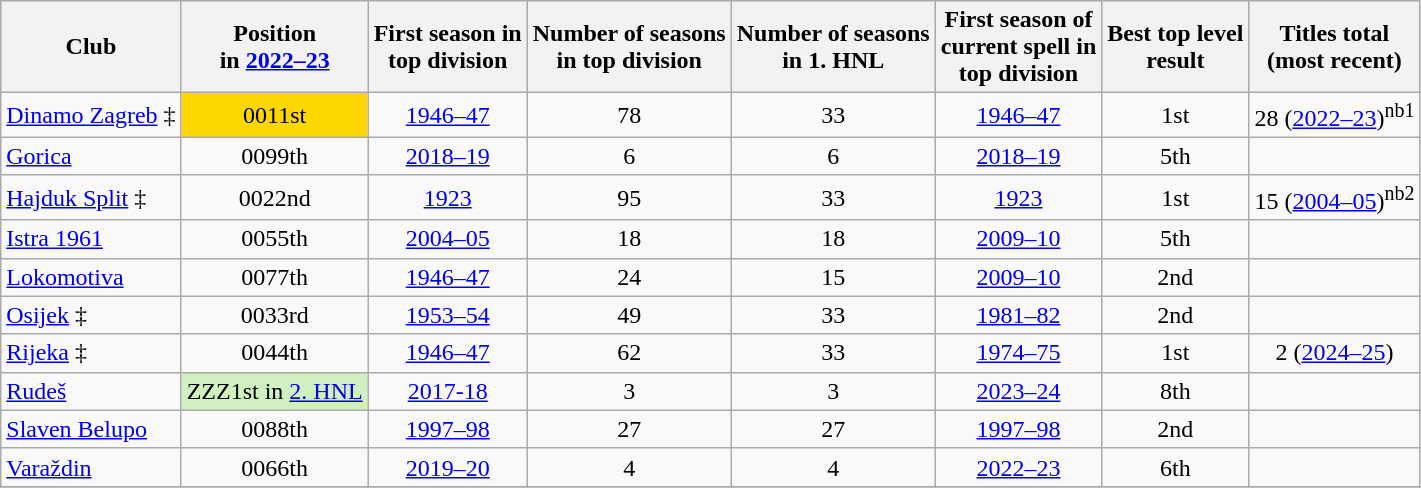<table class="wikitable sortable" style="text-align:center;">
<tr>
<th>Club<br></th>
<th>Position<br>in <a href='#'>2022–23</a></th>
<th>First season in<br>top division</th>
<th>Number of seasons<br> in top division</th>
<th>Number of seasons<br> in 1. HNL</th>
<th>First season of<br>current spell in<br>top division</th>
<th>Best top level<br>result</th>
<th>Titles total<br>(most recent)</th>
</tr>
<tr>
<td style="text-align:left;"><a href='#'>Dinamo Zagreb</a> ‡</td>
<td bgcolor="gold"><span>001</span>1st</td>
<td><a href='#'>1946–47</a></td>
<td>78</td>
<td>33</td>
<td><a href='#'>1946–47</a></td>
<td>1st</td>
<td>28 (<a href='#'>2022–23</a>)<sup>nb1</sup></td>
</tr>
<tr>
<td style="text-align:left;"><a href='#'>Gorica</a></td>
<td><span>009</span>9th</td>
<td><a href='#'>2018–19</a></td>
<td>6</td>
<td>6</td>
<td><a href='#'>2018–19</a></td>
<td>5th</td>
<td></td>
</tr>
<tr>
<td style="text-align:left;"><a href='#'>Hajduk Split</a> ‡</td>
<td><span>002</span>2nd</td>
<td><a href='#'>1923</a></td>
<td>95</td>
<td>33</td>
<td><a href='#'>1923</a></td>
<td>1st</td>
<td>15 (<a href='#'>2004–05</a>)<sup>nb2</sup></td>
</tr>
<tr>
<td style="text-align:left;"><a href='#'>Istra 1961</a></td>
<td><span>005</span>5th</td>
<td><a href='#'>2004–05</a></td>
<td>18</td>
<td>18</td>
<td><a href='#'>2009–10</a></td>
<td>5th</td>
<td></td>
</tr>
<tr>
<td style="text-align:left;"><a href='#'>Lokomotiva</a></td>
<td><span>007</span>7th</td>
<td><a href='#'>1946–47</a></td>
<td>24</td>
<td>15</td>
<td><a href='#'>2009–10</a></td>
<td>2nd</td>
<td></td>
</tr>
<tr>
<td style="text-align:left;"><a href='#'>Osijek</a> ‡</td>
<td><span>003</span>3rd</td>
<td><a href='#'>1953–54</a></td>
<td>49</td>
<td>33</td>
<td><a href='#'>1981–82</a></td>
<td>2nd</td>
<td></td>
</tr>
<tr>
<td style="text-align:left;"><a href='#'>Rijeka</a> ‡</td>
<td><span>004</span>4th</td>
<td><a href='#'>1946–47</a></td>
<td>62</td>
<td>33</td>
<td><a href='#'>1974–75</a></td>
<td>1st</td>
<td>2 (<a href='#'>2024–25</a>)</td>
</tr>
<tr>
<td style="text-align:left;"><a href='#'>Rudeš</a></td>
<td bgcolor="#D0F0C0"><span>ZZZ</span>1st in <a href='#'>2. HNL</a></td>
<td><a href='#'>2017-18</a></td>
<td>3</td>
<td>3</td>
<td><a href='#'>2023–24</a></td>
<td>8th</td>
<td></td>
</tr>
<tr>
<td style="text-align:left;"><a href='#'>Slaven Belupo</a></td>
<td><span>008</span>8th</td>
<td><a href='#'>1997–98</a></td>
<td>27</td>
<td>27</td>
<td><a href='#'>1997–98</a></td>
<td>2nd</td>
<td></td>
</tr>
<tr>
<td style="text-align:left;"><a href='#'>Varaždin</a></td>
<td><span>006</span>6th</td>
<td><a href='#'>2019–20</a></td>
<td>4</td>
<td>4</td>
<td><a href='#'>2022–23</a></td>
<td>6th</td>
<td></td>
</tr>
<tr>
</tr>
</table>
